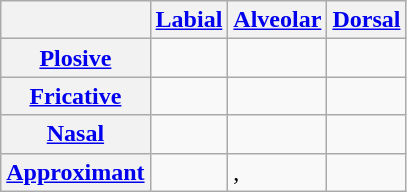<table class="wikitable">
<tr>
<th></th>
<th><a href='#'>Labial</a></th>
<th><a href='#'>Alveolar</a></th>
<th><a href='#'>Dorsal</a></th>
</tr>
<tr>
<th><a href='#'>Plosive</a></th>
<td> </td>
<td> </td>
<td> </td>
</tr>
<tr>
<th><a href='#'>Fricative</a></th>
<td></td>
<td></td>
<td></td>
</tr>
<tr>
<th><a href='#'>Nasal</a></th>
<td></td>
<td></td>
<td></td>
</tr>
<tr>
<th><a href='#'>Approximant</a></th>
<td></td>
<td>, </td>
<td></td>
</tr>
</table>
